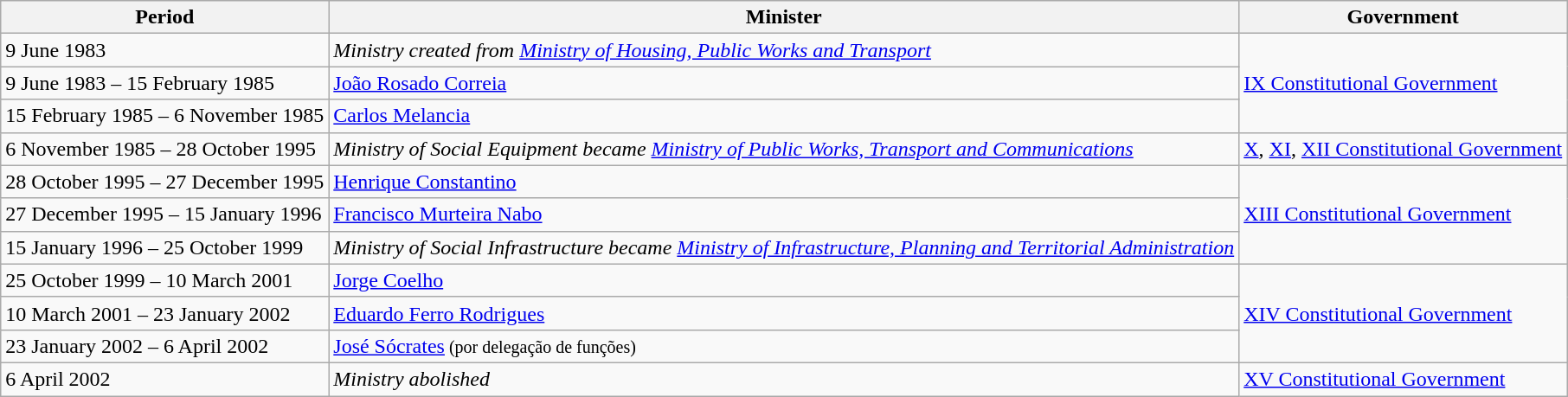<table class="wikitable">
<tr>
<th>Period</th>
<th>Minister</th>
<th>Government</th>
</tr>
<tr>
<td>9 June 1983</td>
<td><em>Ministry created from <a href='#'>Ministry of Housing, Public Works and Transport</a></em></td>
<td rowspan="3"><a href='#'>IX Constitutional Government</a></td>
</tr>
<tr>
<td>9 June 1983 – 15 February 1985</td>
<td><a href='#'>João Rosado Correia</a></td>
</tr>
<tr>
<td>15 February 1985 – 6 November 1985</td>
<td><a href='#'>Carlos Melancia</a></td>
</tr>
<tr>
<td>6 November 1985 – 28 October 1995</td>
<td><em>Ministry of Social Equipment became <a href='#'>Ministry of Public Works, Transport and Communications</a></em></td>
<td><a href='#'>X</a>, <a href='#'>XI</a>, <a href='#'>XII Constitutional Government</a></td>
</tr>
<tr>
<td>28 October 1995 – 27 December 1995</td>
<td><a href='#'>Henrique Constantino</a></td>
<td rowspan="3"><a href='#'>XIII Constitutional Government</a></td>
</tr>
<tr>
<td>27 December 1995 – 15 January 1996</td>
<td><a href='#'>Francisco Murteira Nabo</a></td>
</tr>
<tr>
<td>15 January 1996 – 25 October 1999</td>
<td><em>Ministry of Social Infrastructure became <a href='#'>Ministry of Infrastructure, Planning and Territorial Administration</a></em></td>
</tr>
<tr>
<td>25 October 1999 – 10 March 2001</td>
<td><a href='#'>Jorge Coelho</a></td>
<td rowspan="3"><a href='#'>XIV Constitutional Government</a></td>
</tr>
<tr>
<td>10 March 2001 – 23 January 2002</td>
<td><a href='#'>Eduardo Ferro Rodrigues</a></td>
</tr>
<tr>
<td>23 January 2002 – 6 April 2002</td>
<td><a href='#'>José Sócrates</a><small> (por delegação de funções)</small></td>
</tr>
<tr>
<td>6 April 2002</td>
<td><em>Ministry abolished</em></td>
<td><a href='#'>XV Constitutional Government</a></td>
</tr>
</table>
